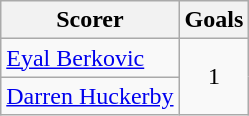<table class="wikitable">
<tr>
<th>Scorer</th>
<th>Goals</th>
</tr>
<tr>
<td> <a href='#'>Eyal Berkovic</a></td>
<td rowspan="2" style="text-align:center;">1</td>
</tr>
<tr>
<td> <a href='#'>Darren Huckerby</a></td>
</tr>
</table>
